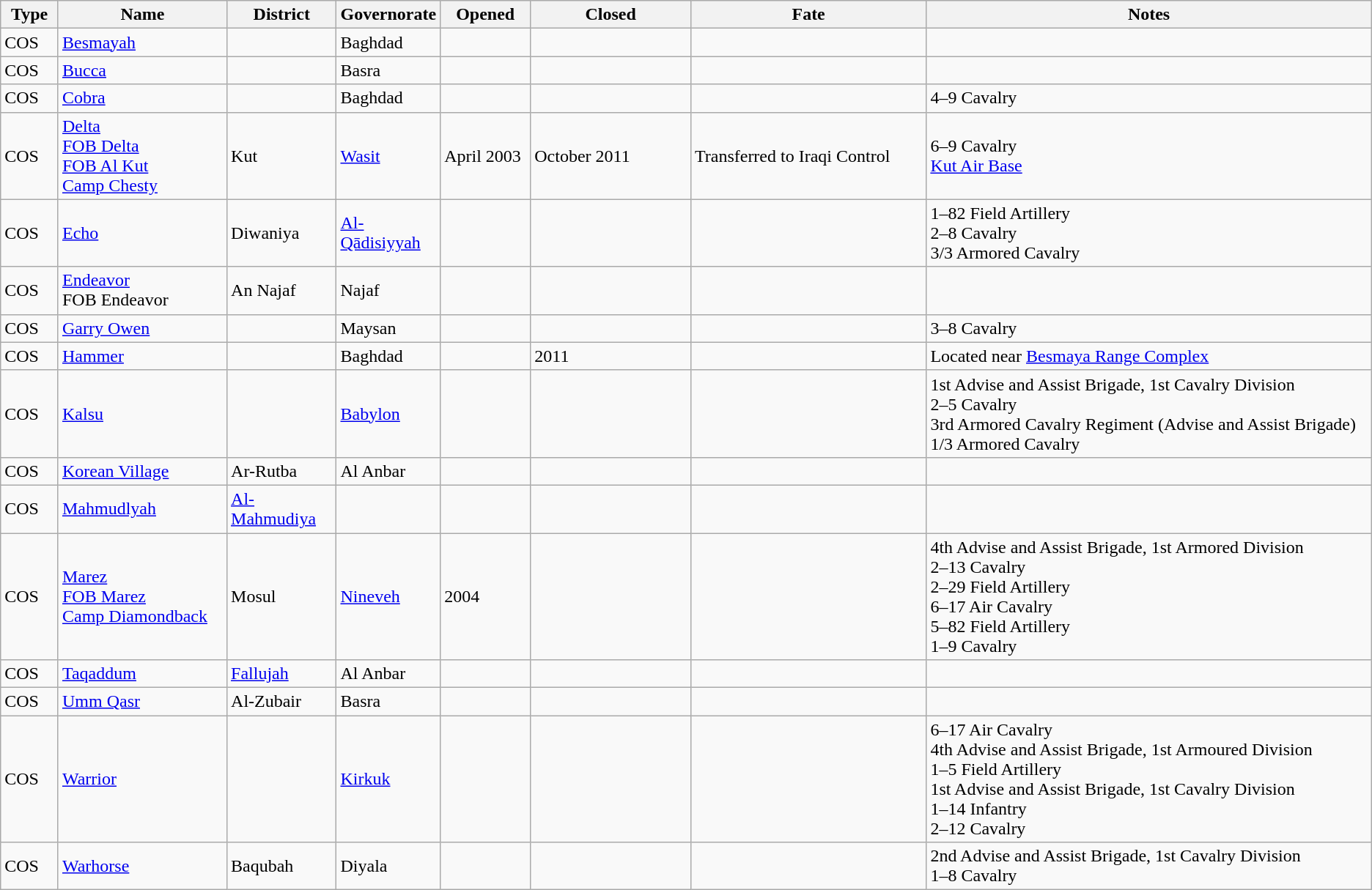<table class="wikitable sortable">
<tr>
<th style="width:3em">Type</th>
<th style="width:10em">Name</th>
<th style="width:6em">District</th>
<th style="width:5em">Governorate</th>
<th style="width:5em">Opened</th>
<th style="width:10em">Closed</th>
<th style="width:15em">Fate</th>
<th style="width:30em">Notes</th>
</tr>
<tr>
<td>COS</td>
<td><a href='#'>Besmayah</a></td>
<td></td>
<td>Baghdad</td>
<td></td>
<td></td>
<td></td>
<td></td>
</tr>
<tr>
<td>COS</td>
<td><a href='#'>Bucca</a></td>
<td></td>
<td>Basra</td>
<td></td>
<td></td>
<td></td>
<td></td>
</tr>
<tr>
<td>COS</td>
<td><a href='#'>Cobra</a></td>
<td></td>
<td>Baghdad</td>
<td></td>
<td></td>
<td></td>
<td>4–9 Cavalry</td>
</tr>
<tr>
<td>COS</td>
<td><a href='#'>Delta</a><br><a href='#'>FOB Delta</a><br><a href='#'>FOB Al Kut</a><br><a href='#'>Camp Chesty</a></td>
<td>Kut</td>
<td><a href='#'>Wasit</a></td>
<td>April 2003</td>
<td>October 2011</td>
<td>Transferred to Iraqi Control</td>
<td>6–9 Cavalry<br><a href='#'>Kut Air Base</a></td>
</tr>
<tr>
<td>COS</td>
<td><a href='#'>Echo</a></td>
<td>Diwaniya</td>
<td><a href='#'>Al-Qādisiyyah</a></td>
<td></td>
<td></td>
<td></td>
<td>1–82 Field Artillery<br>2–8 Cavalry<br>3/3 Armored Cavalry</td>
</tr>
<tr>
<td>COS</td>
<td><a href='#'>Endeavor</a><br>FOB Endeavor</td>
<td>An Najaf</td>
<td>Najaf</td>
<td></td>
<td></td>
<td></td>
<td></td>
</tr>
<tr>
<td>COS</td>
<td><a href='#'>Garry Owen</a></td>
<td></td>
<td>Maysan</td>
<td></td>
<td></td>
<td></td>
<td>3–8 Cavalry</td>
</tr>
<tr>
<td>COS</td>
<td><a href='#'>Hammer</a></td>
<td></td>
<td>Baghdad</td>
<td></td>
<td>2011</td>
<td></td>
<td>Located near <a href='#'>Besmaya Range Complex</a></td>
</tr>
<tr>
<td>COS</td>
<td><a href='#'>Kalsu</a></td>
<td></td>
<td><a href='#'>Babylon</a></td>
<td></td>
<td></td>
<td></td>
<td>1st Advise and Assist Brigade, 1st Cavalry Division<br>2–5 Cavalry<br>3rd Armored Cavalry Regiment (Advise and Assist Brigade)<br>1/3 Armored Cavalry</td>
</tr>
<tr>
<td>COS</td>
<td><a href='#'>Korean Village</a></td>
<td>Ar-Rutba</td>
<td>Al Anbar</td>
<td></td>
<td></td>
<td></td>
<td></td>
</tr>
<tr>
<td>COS</td>
<td><a href='#'>Mahmudlyah</a></td>
<td><a href='#'>Al-Mahmudiya</a></td>
<td></td>
<td></td>
<td></td>
<td></td>
<td></td>
</tr>
<tr>
<td>COS</td>
<td><a href='#'>Marez</a><br><a href='#'>FOB Marez</a><br><a href='#'>Camp Diamondback</a></td>
<td>Mosul</td>
<td><a href='#'>Nineveh</a></td>
<td>2004</td>
<td></td>
<td></td>
<td>4th Advise and Assist Brigade, 1st Armored Division<br>2–13 Cavalry<br>2–29 Field Artillery<br>6–17 Air Cavalry<br>5–82 Field Artillery<br>1–9 Cavalry</td>
</tr>
<tr>
<td>COS</td>
<td><a href='#'>Taqaddum</a></td>
<td><a href='#'>Fallujah</a></td>
<td>Al Anbar</td>
<td></td>
<td></td>
<td></td>
<td></td>
</tr>
<tr>
<td>COS</td>
<td><a href='#'>Umm Qasr</a></td>
<td>Al-Zubair</td>
<td>Basra</td>
<td></td>
<td></td>
<td></td>
<td></td>
</tr>
<tr>
<td>COS</td>
<td><a href='#'>Warrior</a></td>
<td></td>
<td><a href='#'>Kirkuk</a></td>
<td></td>
<td></td>
<td></td>
<td>6–17 Air Cavalry<br>4th Advise and Assist Brigade, 1st Armoured Division<br>1–5 Field Artillery<br>1st Advise and Assist Brigade, 1st Cavalry Division<br>1–14 Infantry<br>2–12 Cavalry</td>
</tr>
<tr>
<td>COS</td>
<td><a href='#'>Warhorse</a></td>
<td>Baqubah</td>
<td>Diyala</td>
<td></td>
<td></td>
<td></td>
<td>2nd Advise and Assist Brigade, 1st Cavalry Division<br>1–8 Cavalry</td>
</tr>
</table>
